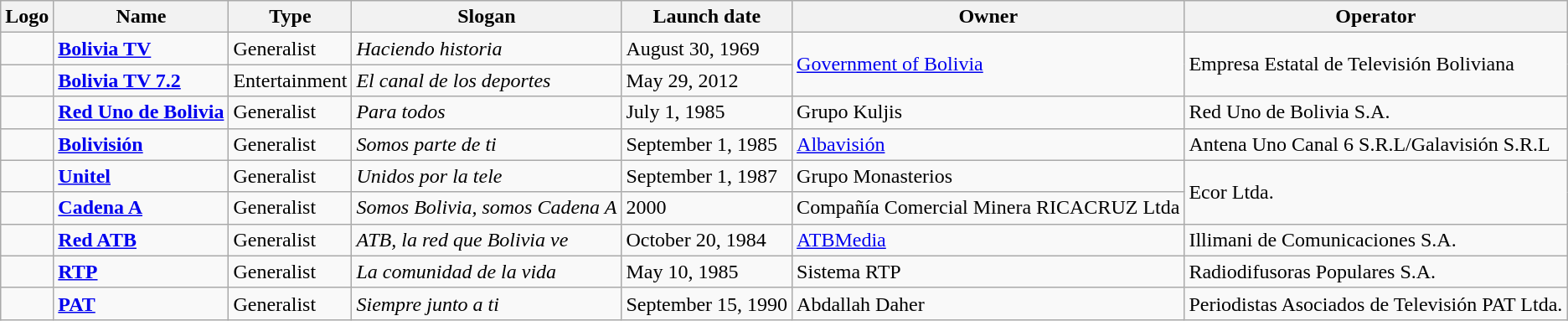<table class="wikitable">
<tr>
<th>Logo</th>
<th>Name</th>
<th>Type</th>
<th>Slogan</th>
<th>Launch date</th>
<th>Owner</th>
<th>Operator</th>
</tr>
<tr>
<td></td>
<td><strong><a href='#'>Bolivia TV</a></strong></td>
<td>Generalist</td>
<td><em>Haciendo historia</em></td>
<td>August 30, 1969</td>
<td rowspan="2"><a href='#'>Government of Bolivia</a></td>
<td rowspan="2">Empresa Estatal de Televisión Boliviana</td>
</tr>
<tr>
<td></td>
<td><strong><a href='#'>Bolivia TV 7.2</a></strong></td>
<td>Entertainment</td>
<td><em>El canal de los deportes</em></td>
<td>May 29, 2012</td>
</tr>
<tr>
<td></td>
<td><strong><a href='#'>Red Uno de Bolivia</a></strong></td>
<td>Generalist</td>
<td><em>Para todos</em></td>
<td>July 1, 1985</td>
<td>Grupo Kuljis</td>
<td>Red Uno de Bolivia S.A.</td>
</tr>
<tr>
<td></td>
<td><strong><a href='#'>Bolivisión</a></strong></td>
<td>Generalist</td>
<td><em>Somos parte de ti</em></td>
<td>September 1, 1985</td>
<td><a href='#'>Albavisión</a></td>
<td>Antena Uno Canal 6 S.R.L/Galavisión S.R.L</td>
</tr>
<tr>
<td></td>
<td><strong><a href='#'>Unitel</a></strong></td>
<td>Generalist</td>
<td><em>Unidos por la tele</em></td>
<td>September 1, 1987</td>
<td>Grupo Monasterios</td>
<td rowspan="2">Ecor Ltda.</td>
</tr>
<tr>
<td></td>
<td><strong><a href='#'>Cadena A</a></strong></td>
<td>Generalist</td>
<td><em>Somos Bolivia, somos Cadena A</em></td>
<td>2000</td>
<td>Compañía Comercial Minera RICACRUZ Ltda</td>
</tr>
<tr>
<td></td>
<td><strong><a href='#'>Red ATB</a></strong></td>
<td>Generalist</td>
<td><em>ATB, la red que Bolivia ve</em></td>
<td>October 20, 1984</td>
<td><a href='#'>ATBMedia</a></td>
<td>Illimani de Comunicaciones S.A.</td>
</tr>
<tr>
<td></td>
<td><strong><a href='#'>RTP</a></strong></td>
<td>Generalist</td>
<td><em>La comunidad de la vida</em></td>
<td>May 10, 1985</td>
<td>Sistema RTP</td>
<td>Radiodifusoras Populares S.A.</td>
</tr>
<tr>
<td></td>
<td><strong><a href='#'>PAT</a></strong></td>
<td>Generalist</td>
<td><em>Siempre junto a ti</em></td>
<td>September 15, 1990</td>
<td>Abdallah Daher</td>
<td>Periodistas Asociados de Televisión PAT Ltda.</td>
</tr>
</table>
